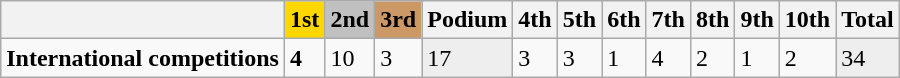<table class="wikitable">
<tr>
<th></th>
<th style="background: gold;">1st</th>
<th style="background: silver;">2nd</th>
<th style="background: #c96;">3rd</th>
<th>Podium</th>
<th>4th</th>
<th>5th</th>
<th>6th</th>
<th>7th</th>
<th>8th</th>
<th>9th</th>
<th>10th</th>
<th>Total</th>
</tr>
<tr>
<td><strong>International competitions</strong></td>
<td><strong>4</strong></td>
<td>10</td>
<td>3</td>
<td style="background: #EEEEEE;">17</td>
<td>3</td>
<td>3</td>
<td>1</td>
<td>4</td>
<td>2</td>
<td>1</td>
<td>2</td>
<td style="background: #EEEEEE;">34</td>
</tr>
</table>
